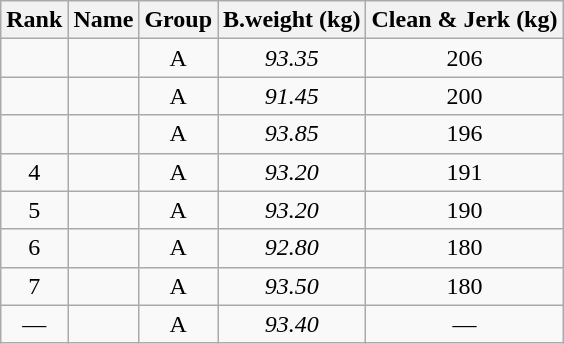<table class="wikitable sortable" style="text-align:center;">
<tr>
<th>Rank</th>
<th>Name</th>
<th>Group</th>
<th>B.weight (kg)</th>
<th>Clean & Jerk (kg)</th>
</tr>
<tr>
<td></td>
<td align=left></td>
<td>A</td>
<td><em>93.35</em></td>
<td>206</td>
</tr>
<tr>
<td></td>
<td align=left></td>
<td>A</td>
<td><em>91.45</em></td>
<td>200</td>
</tr>
<tr>
<td></td>
<td align=left></td>
<td>A</td>
<td><em>93.85</em></td>
<td>196</td>
</tr>
<tr>
<td>4</td>
<td align=left></td>
<td>A</td>
<td><em>93.20</em></td>
<td>191</td>
</tr>
<tr>
<td>5</td>
<td align=left></td>
<td>A</td>
<td><em>93.20</em></td>
<td>190</td>
</tr>
<tr>
<td>6</td>
<td align=left></td>
<td>A</td>
<td><em>92.80</em></td>
<td>180</td>
</tr>
<tr>
<td>7</td>
<td align=left></td>
<td>A</td>
<td><em>93.50</em></td>
<td>180</td>
</tr>
<tr>
<td>—</td>
<td align=left></td>
<td>A</td>
<td><em>93.40</em></td>
<td>—</td>
</tr>
</table>
